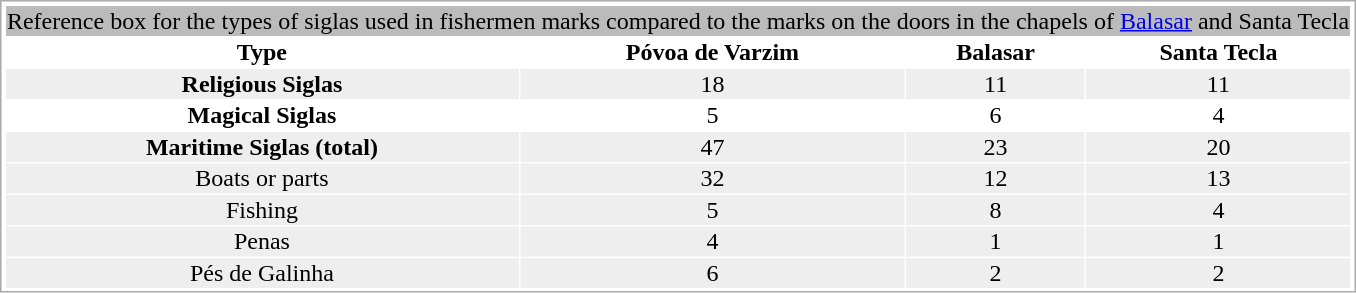<table align="center" cellspacing=1 valign="top" style="border:1px solid #aaaaaa;padding:0.1em;">
<tr bgcolor=#bbbbbb>
<td colspan=4 align="center">Reference box for the types of siglas used in fishermen marks compared to the marks on the doors in the chapels of <a href='#'>Balasar</a> and Santa Tecla</td>
</tr>
<tr align="center">
<th>Type</th>
<th>Póvoa de Varzim</th>
<th>Balasar</th>
<th>Santa Tecla</th>
</tr>
<tr bgcolor=#eeeeee align="center">
<th>Religious Siglas</th>
<td>18</td>
<td>11</td>
<td>11</td>
</tr>
<tr align="center">
<th>Magical Siglas</th>
<td>5</td>
<td>6</td>
<td>4</td>
</tr>
<tr bgcolor=#eeeeee align="center">
<th>Maritime Siglas (total)</th>
<td>47</td>
<td>23</td>
<td>20</td>
</tr>
<tr bgcolor=#eeeeee align="center">
<td>Boats or parts</td>
<td>32</td>
<td>12</td>
<td>13</td>
</tr>
<tr bgcolor=#eeeeee align="center">
<td>Fishing</td>
<td>5</td>
<td>8</td>
<td>4</td>
</tr>
<tr bgcolor=#eeeeee align="center">
<td>Penas</td>
<td>4</td>
<td>1</td>
<td>1</td>
</tr>
<tr bgcolor=#eeeeee align="center">
<td>Pés de Galinha</td>
<td>6</td>
<td>2</td>
<td>2</td>
</tr>
</table>
